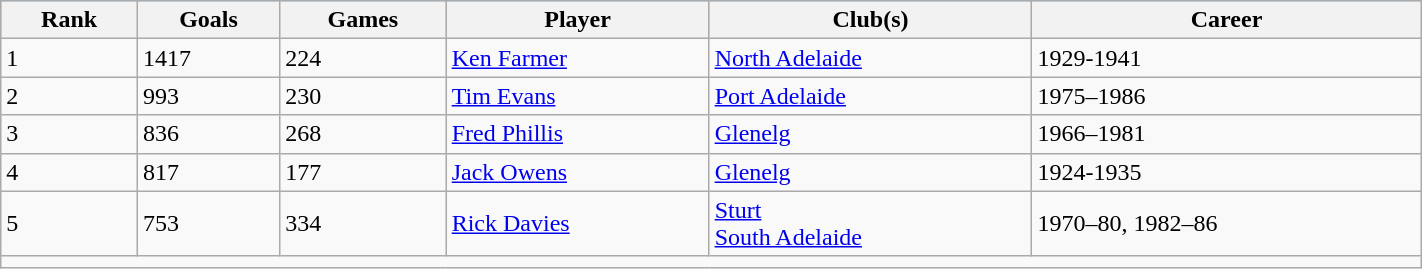<table class="wikitable" style="width:75%;">
<tr style="background:#87cefa;">
<th>Rank</th>
<th>Goals</th>
<th>Games</th>
<th>Player</th>
<th>Club(s)</th>
<th>Career</th>
</tr>
<tr>
<td>1</td>
<td>1417</td>
<td>224</td>
<td><a href='#'>Ken Farmer</a></td>
<td><a href='#'>North Adelaide</a></td>
<td>1929-1941</td>
</tr>
<tr>
<td>2</td>
<td>993</td>
<td>230</td>
<td><a href='#'>Tim Evans</a></td>
<td><a href='#'>Port Adelaide</a></td>
<td>1975–1986</td>
</tr>
<tr>
<td>3</td>
<td>836</td>
<td>268</td>
<td><a href='#'>Fred Phillis</a></td>
<td><a href='#'>Glenelg</a></td>
<td>1966–1981</td>
</tr>
<tr>
<td>4</td>
<td>817</td>
<td>177</td>
<td><a href='#'>Jack Owens</a></td>
<td><a href='#'>Glenelg</a></td>
<td>1924-1935</td>
</tr>
<tr>
<td>5</td>
<td>753</td>
<td>334</td>
<td><a href='#'>Rick Davies</a></td>
<td><a href='#'>Sturt</a><br><a href='#'>South Adelaide</a></td>
<td>1970–80, 1982–86</td>
</tr>
<tr>
<td colspan=6></td>
</tr>
</table>
